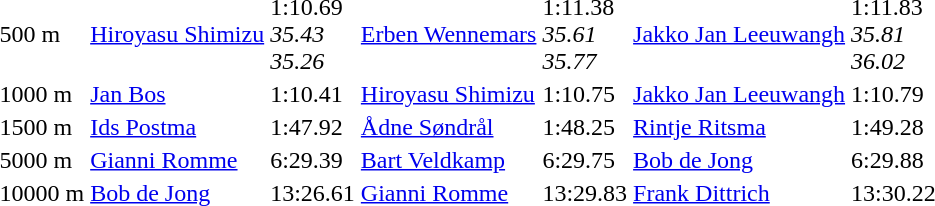<table>
<tr>
<td>500 m<br></td>
<td><a href='#'>Hiroyasu Shimizu</a><br><small></small></td>
<td>1:10.69<br><em>35.43<br>35.26</em></td>
<td><a href='#'>Erben Wennemars</a><br><small></small></td>
<td>1:11.38<br><em>35.61<br>35.77</em></td>
<td><a href='#'>Jakko Jan Leeuwangh</a><br><small></small></td>
<td>1:11.83<br><em>35.81<br>36.02</em></td>
</tr>
<tr>
<td>1000 m<br></td>
<td><a href='#'>Jan Bos</a><br><small></small></td>
<td>1:10.41</td>
<td><a href='#'>Hiroyasu Shimizu</a><br><small></small></td>
<td>1:10.75</td>
<td><a href='#'>Jakko Jan Leeuwangh</a><br><small></small></td>
<td>1:10.79</td>
</tr>
<tr>
<td>1500 m<br></td>
<td><a href='#'>Ids Postma</a><br><small></small></td>
<td>1:47.92</td>
<td><a href='#'>Ådne Søndrål</a><br><small></small></td>
<td>1:48.25</td>
<td><a href='#'>Rintje Ritsma</a><br><small></small></td>
<td>1:49.28</td>
</tr>
<tr>
<td>5000 m<br></td>
<td><a href='#'>Gianni Romme</a><br><small></small></td>
<td>6:29.39</td>
<td><a href='#'>Bart Veldkamp</a><br><small></small></td>
<td>6:29.75</td>
<td><a href='#'>Bob de Jong</a><br><small></small></td>
<td>6:29.88</td>
</tr>
<tr>
<td>10000 m<br></td>
<td><a href='#'>Bob de Jong</a><br><small></small></td>
<td>13:26.61</td>
<td><a href='#'>Gianni Romme</a><br><small></small></td>
<td>13:29.83</td>
<td><a href='#'>Frank Dittrich</a><br><small></small></td>
<td>13:30.22</td>
</tr>
</table>
